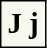<table cellpadding="4" style="font-size:larger; text-align:center; border-color:black; border-width:1px; border-style:solid; border-collapse:collapse; background-color:#F8F8EF;">
<tr>
<td><strong>Ј ј</strong></td>
</tr>
</table>
